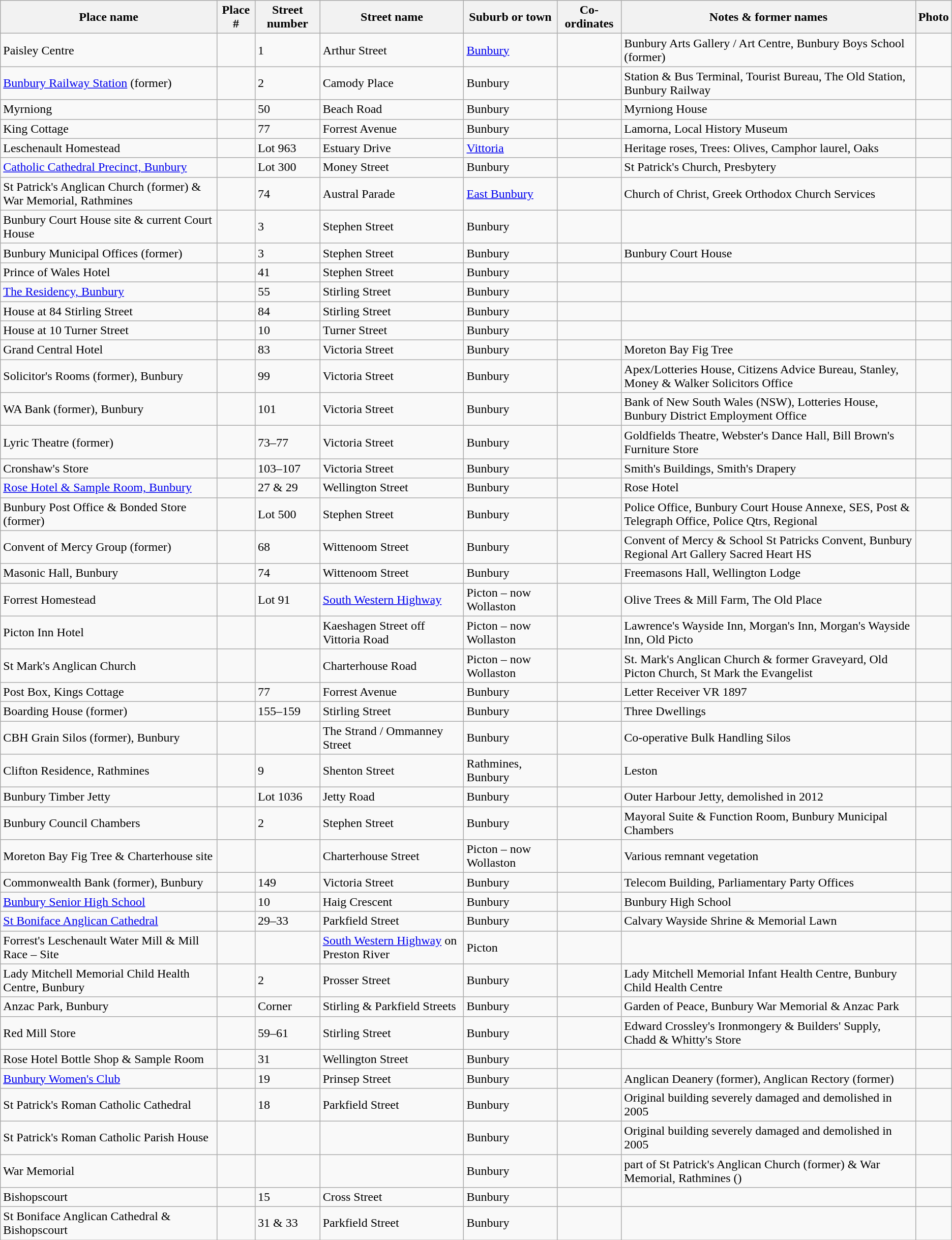<table class="wikitable sortable">
<tr>
<th>Place name</th>
<th>Place #</th>
<th>Street number</th>
<th>Street name</th>
<th>Suburb or town</th>
<th>Co-ordinates</th>
<th class="unsortable">Notes & former names</th>
<th class="unsortable">Photo</th>
</tr>
<tr>
<td>Paisley Centre</td>
<td></td>
<td>1</td>
<td>Arthur Street</td>
<td><a href='#'>Bunbury</a></td>
<td></td>
<td>Bunbury Arts Gallery / Art Centre, Bunbury Boys School (former)</td>
<td></td>
</tr>
<tr>
<td><a href='#'>Bunbury Railway Station</a> (former)</td>
<td></td>
<td>2</td>
<td>Camody Place</td>
<td>Bunbury</td>
<td></td>
<td>Station & Bus Terminal, Tourist Bureau, The Old Station, Bunbury Railway</td>
<td></td>
</tr>
<tr>
<td>Myrniong</td>
<td></td>
<td>50</td>
<td>Beach Road</td>
<td>Bunbury</td>
<td></td>
<td>Myrniong House</td>
<td></td>
</tr>
<tr>
<td>King Cottage</td>
<td></td>
<td>77</td>
<td>Forrest Avenue</td>
<td>Bunbury</td>
<td></td>
<td>Lamorna, Local History Museum</td>
<td></td>
</tr>
<tr>
<td>Leschenault Homestead</td>
<td></td>
<td>Lot 963</td>
<td>Estuary Drive</td>
<td><a href='#'>Vittoria</a></td>
<td></td>
<td>Heritage roses, Trees: Olives, Camphor laurel, Oaks</td>
<td></td>
</tr>
<tr>
<td><a href='#'>Catholic Cathedral Precinct, Bunbury</a></td>
<td></td>
<td>Lot 300</td>
<td>Money Street</td>
<td>Bunbury</td>
<td></td>
<td>St Patrick's Church, Presbytery</td>
<td></td>
</tr>
<tr>
<td>St Patrick's Anglican Church (former) & War Memorial, Rathmines</td>
<td></td>
<td>74</td>
<td>Austral Parade</td>
<td><a href='#'>East Bunbury</a></td>
<td></td>
<td>Church of Christ, Greek Orthodox Church Services</td>
<td></td>
</tr>
<tr>
<td>Bunbury Court House site & current Court House</td>
<td></td>
<td>3</td>
<td>Stephen Street</td>
<td>Bunbury</td>
<td></td>
<td></td>
<td></td>
</tr>
<tr>
<td>Bunbury Municipal Offices (former)</td>
<td></td>
<td>3</td>
<td>Stephen Street</td>
<td>Bunbury</td>
<td></td>
<td>Bunbury Court House</td>
<td></td>
</tr>
<tr>
<td>Prince of Wales Hotel</td>
<td></td>
<td>41</td>
<td>Stephen Street</td>
<td>Bunbury</td>
<td></td>
<td></td>
<td></td>
</tr>
<tr>
<td><a href='#'>The Residency, Bunbury</a></td>
<td></td>
<td>55</td>
<td>Stirling Street</td>
<td>Bunbury</td>
<td></td>
<td></td>
<td></td>
</tr>
<tr>
<td>House at 84 Stirling Street</td>
<td></td>
<td>84</td>
<td>Stirling Street</td>
<td>Bunbury</td>
<td></td>
<td></td>
<td></td>
</tr>
<tr>
<td>House at 10 Turner Street</td>
<td></td>
<td>10</td>
<td>Turner Street</td>
<td>Bunbury</td>
<td></td>
<td></td>
<td></td>
</tr>
<tr>
<td>Grand Central Hotel</td>
<td></td>
<td>83</td>
<td>Victoria Street</td>
<td>Bunbury</td>
<td></td>
<td>Moreton Bay Fig Tree</td>
<td></td>
</tr>
<tr>
<td>Solicitor's Rooms (former), Bunbury</td>
<td></td>
<td>99</td>
<td>Victoria Street</td>
<td>Bunbury</td>
<td></td>
<td>Apex/Lotteries House, Citizens Advice Bureau, Stanley, Money & Walker Solicitors Office</td>
<td></td>
</tr>
<tr>
<td>WA Bank (former), Bunbury</td>
<td></td>
<td>101</td>
<td>Victoria Street</td>
<td>Bunbury</td>
<td></td>
<td>Bank of New South Wales (NSW), Lotteries House, Bunbury District Employment Office</td>
<td></td>
</tr>
<tr>
<td>Lyric Theatre (former)</td>
<td></td>
<td>73–77</td>
<td>Victoria Street</td>
<td>Bunbury</td>
<td></td>
<td>Goldfields Theatre, Webster's Dance Hall, Bill Brown's Furniture Store</td>
<td></td>
</tr>
<tr>
<td>Cronshaw's Store</td>
<td></td>
<td>103–107</td>
<td>Victoria Street</td>
<td>Bunbury</td>
<td></td>
<td>Smith's Buildings, Smith's Drapery</td>
<td></td>
</tr>
<tr>
<td><a href='#'>Rose Hotel & Sample Room, Bunbury</a></td>
<td></td>
<td>27 & 29</td>
<td>Wellington Street</td>
<td>Bunbury</td>
<td></td>
<td>Rose Hotel</td>
<td></td>
</tr>
<tr>
<td>Bunbury Post Office & Bonded Store (former)</td>
<td></td>
<td>Lot 500</td>
<td>Stephen Street</td>
<td>Bunbury</td>
<td></td>
<td>Police Office, Bunbury Court House Annexe, SES, Post & Telegraph Office, Police Qtrs, Regional</td>
<td></td>
</tr>
<tr>
<td>Convent of Mercy Group (former)</td>
<td></td>
<td>68</td>
<td>Wittenoom Street</td>
<td>Bunbury</td>
<td></td>
<td>Convent of Mercy & School St Patricks Convent, Bunbury Regional Art Gallery Sacred Heart HS</td>
<td></td>
</tr>
<tr>
<td>Masonic Hall, Bunbury</td>
<td></td>
<td>74</td>
<td>Wittenoom Street</td>
<td>Bunbury</td>
<td></td>
<td>Freemasons Hall, Wellington Lodge</td>
<td></td>
</tr>
<tr>
<td>Forrest Homestead</td>
<td></td>
<td>Lot 91</td>
<td><a href='#'>South Western Highway</a></td>
<td>Picton – now Wollaston</td>
<td></td>
<td>Olive Trees & Mill Farm, The Old Place</td>
<td></td>
</tr>
<tr>
<td>Picton Inn Hotel</td>
<td></td>
<td></td>
<td>Kaeshagen Street off Vittoria Road</td>
<td>Picton – now Wollaston</td>
<td></td>
<td>Lawrence's Wayside Inn, Morgan's Inn,  Morgan's Wayside Inn, Old Picto</td>
<td></td>
</tr>
<tr>
<td>St Mark's Anglican Church</td>
<td></td>
<td></td>
<td>Charterhouse Road</td>
<td>Picton – now Wollaston</td>
<td></td>
<td>St. Mark's Anglican Church & former Graveyard, Old Picton Church, St Mark the Evangelist</td>
<td></td>
</tr>
<tr>
<td>Post Box, Kings Cottage</td>
<td></td>
<td>77</td>
<td>Forrest Avenue</td>
<td>Bunbury</td>
<td></td>
<td>Letter Receiver VR 1897</td>
<td></td>
</tr>
<tr>
<td>Boarding House (former)</td>
<td></td>
<td>155–159</td>
<td>Stirling Street</td>
<td>Bunbury</td>
<td></td>
<td>Three Dwellings</td>
<td></td>
</tr>
<tr>
<td>CBH Grain Silos (former), Bunbury</td>
<td></td>
<td></td>
<td>The Strand / Ommanney Street</td>
<td>Bunbury</td>
<td></td>
<td>Co-operative Bulk Handling Silos</td>
<td></td>
</tr>
<tr>
<td>Clifton Residence, Rathmines</td>
<td></td>
<td>9</td>
<td>Shenton Street</td>
<td>Rathmines, Bunbury</td>
<td></td>
<td>Leston</td>
<td></td>
</tr>
<tr>
<td>Bunbury Timber Jetty</td>
<td></td>
<td>Lot 1036</td>
<td>Jetty Road</td>
<td>Bunbury</td>
<td></td>
<td>Outer Harbour Jetty, demolished in 2012</td>
<td></td>
</tr>
<tr>
<td>Bunbury Council Chambers</td>
<td></td>
<td>2</td>
<td>Stephen Street</td>
<td>Bunbury</td>
<td></td>
<td>Mayoral Suite & Function Room, Bunbury Municipal Chambers</td>
<td></td>
</tr>
<tr>
<td>Moreton Bay Fig Tree & Charterhouse site</td>
<td></td>
<td></td>
<td>Charterhouse Street</td>
<td>Picton – now Wollaston</td>
<td></td>
<td>Various remnant vegetation</td>
<td></td>
</tr>
<tr>
<td>Commonwealth Bank (former), Bunbury</td>
<td></td>
<td>149</td>
<td>Victoria Street</td>
<td>Bunbury</td>
<td></td>
<td>Telecom Building, Parliamentary Party Offices</td>
<td></td>
</tr>
<tr>
<td><a href='#'>Bunbury Senior High School</a></td>
<td></td>
<td>10</td>
<td>Haig Crescent</td>
<td>Bunbury</td>
<td></td>
<td>Bunbury High School</td>
<td></td>
</tr>
<tr>
<td><a href='#'>St Boniface Anglican Cathedral</a></td>
<td></td>
<td>29–33</td>
<td>Parkfield Street</td>
<td>Bunbury</td>
<td></td>
<td>Calvary Wayside Shrine & Memorial Lawn</td>
<td></td>
</tr>
<tr>
<td>Forrest's Leschenault Water Mill & Mill Race – Site</td>
<td></td>
<td></td>
<td><a href='#'>South Western Highway</a> on Preston River</td>
<td>Picton</td>
<td></td>
<td></td>
<td></td>
</tr>
<tr>
<td>Lady Mitchell Memorial Child Health Centre, Bunbury</td>
<td></td>
<td>2</td>
<td>Prosser Street</td>
<td>Bunbury</td>
<td></td>
<td>Lady Mitchell Memorial Infant Health Centre, Bunbury Child Health Centre</td>
<td></td>
</tr>
<tr>
<td>Anzac Park, Bunbury</td>
<td></td>
<td>Corner</td>
<td>Stirling & Parkfield Streets</td>
<td>Bunbury</td>
<td></td>
<td>Garden of Peace, Bunbury War Memorial & Anzac Park</td>
<td></td>
</tr>
<tr>
<td>Red Mill Store</td>
<td></td>
<td>59–61</td>
<td>Stirling Street</td>
<td>Bunbury</td>
<td></td>
<td>Edward Crossley's Ironmongery & Builders' Supply, Chadd & Whitty's Store</td>
<td></td>
</tr>
<tr>
<td>Rose Hotel Bottle Shop & Sample Room</td>
<td></td>
<td>31</td>
<td>Wellington Street</td>
<td>Bunbury</td>
<td></td>
<td></td>
<td></td>
</tr>
<tr>
<td><a href='#'>Bunbury Women's Club</a></td>
<td></td>
<td>19</td>
<td>Prinsep Street</td>
<td>Bunbury</td>
<td></td>
<td>Anglican Deanery (former), Anglican Rectory (former)</td>
<td></td>
</tr>
<tr>
<td>St Patrick's Roman Catholic Cathedral</td>
<td></td>
<td>18</td>
<td>Parkfield Street</td>
<td>Bunbury</td>
<td></td>
<td>Original building severely damaged and demolished in 2005</td>
<td></td>
</tr>
<tr>
<td>St Patrick's Roman Catholic Parish House</td>
<td></td>
<td></td>
<td></td>
<td>Bunbury</td>
<td></td>
<td>Original building severely damaged and demolished in 2005</td>
<td></td>
</tr>
<tr>
<td>War Memorial</td>
<td></td>
<td></td>
<td></td>
<td>Bunbury</td>
<td></td>
<td>part of St Patrick's Anglican Church (former) & War Memorial, Rathmines ()</td>
<td></td>
</tr>
<tr>
<td>Bishopscourt</td>
<td></td>
<td>15</td>
<td>Cross Street</td>
<td>Bunbury</td>
<td></td>
<td></td>
<td></td>
</tr>
<tr>
<td>St Boniface Anglican Cathedral & Bishopscourt</td>
<td></td>
<td>31 & 33</td>
<td>Parkfield Street</td>
<td>Bunbury</td>
<td></td>
<td></td>
<td></td>
</tr>
</table>
